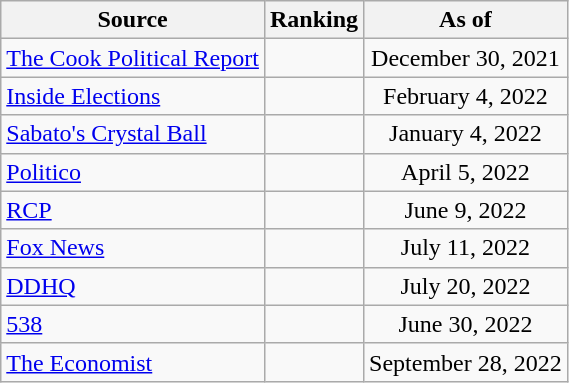<table class="wikitable" style="text-align:center">
<tr>
<th>Source</th>
<th>Ranking</th>
<th>As of</th>
</tr>
<tr>
<td align=left><a href='#'>The Cook Political Report</a></td>
<td></td>
<td>December 30, 2021</td>
</tr>
<tr>
<td align=left><a href='#'>Inside Elections</a></td>
<td></td>
<td>February 4, 2022</td>
</tr>
<tr>
<td align=left><a href='#'>Sabato's Crystal Ball</a></td>
<td></td>
<td>January 4, 2022</td>
</tr>
<tr>
<td align=left><a href='#'>Politico</a></td>
<td></td>
<td>April 5, 2022</td>
</tr>
<tr>
<td align="left"><a href='#'>RCP</a></td>
<td></td>
<td>June 9, 2022</td>
</tr>
<tr>
<td align=left><a href='#'>Fox News</a></td>
<td></td>
<td>July 11, 2022</td>
</tr>
<tr>
<td align="left"><a href='#'>DDHQ</a></td>
<td></td>
<td>July 20, 2022</td>
</tr>
<tr>
<td align="left"><a href='#'>538</a></td>
<td></td>
<td>June 30, 2022</td>
</tr>
<tr>
<td align="left"><a href='#'>The Economist</a></td>
<td></td>
<td>September 28, 2022</td>
</tr>
</table>
